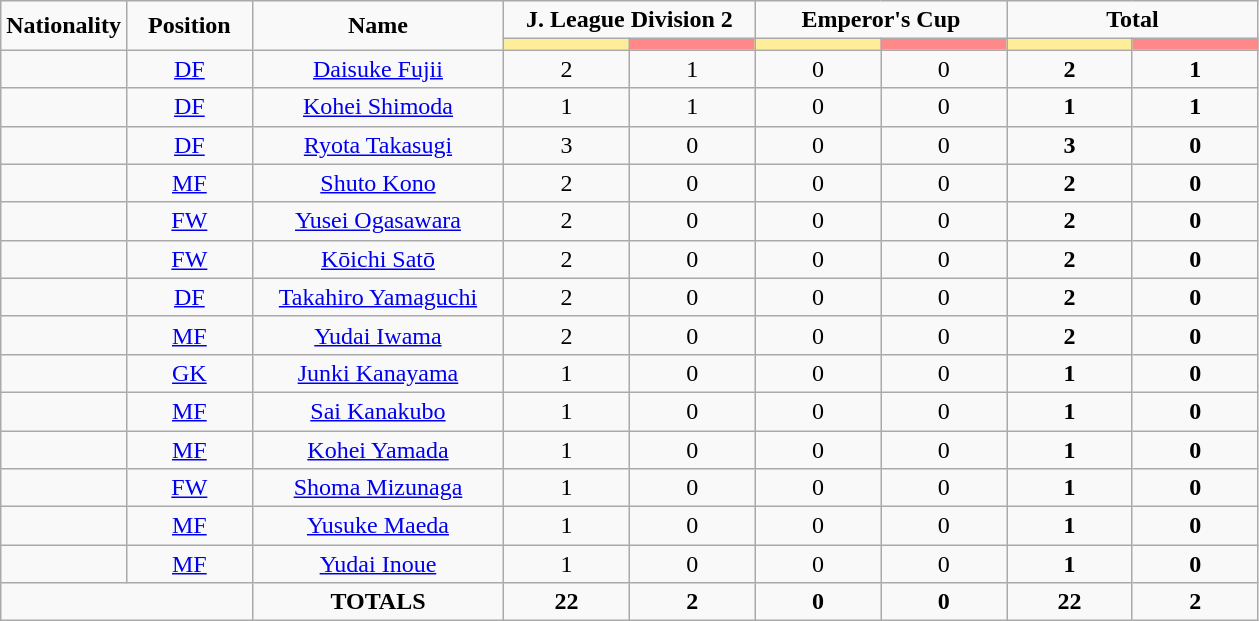<table class="wikitable" style="text-align:center;">
<tr style="text-align:center;">
<td rowspan="2"  style="width:10%; "><strong>Nationality</strong></td>
<td rowspan="2"  style="width:10%; "><strong>Position</strong></td>
<td rowspan="2"  style="width:20%; "><strong>Name</strong></td>
<td colspan="2"><strong>J. League Division 2</strong></td>
<td colspan="2"><strong>Emperor's Cup</strong></td>
<td colspan="2"><strong>Total</strong></td>
</tr>
<tr>
<th style="width:60px; background:#fe9;"></th>
<th style="width:60px; background:#ff8888;"></th>
<th style="width:60px; background:#fe9;"></th>
<th style="width:60px; background:#ff8888;"></th>
<th style="width:60px; background:#fe9;"></th>
<th style="width:60px; background:#ff8888;"></th>
</tr>
<tr>
<td></td>
<td><a href='#'>DF</a></td>
<td><a href='#'>Daisuke Fujii</a></td>
<td>2</td>
<td>1</td>
<td>0</td>
<td>0</td>
<td><strong>2</strong></td>
<td><strong>1</strong></td>
</tr>
<tr>
<td></td>
<td><a href='#'>DF</a></td>
<td><a href='#'>Kohei Shimoda</a></td>
<td>1</td>
<td>1</td>
<td>0</td>
<td>0</td>
<td><strong>1</strong></td>
<td><strong>1</strong></td>
</tr>
<tr>
<td></td>
<td><a href='#'>DF</a></td>
<td><a href='#'>Ryota Takasugi</a></td>
<td>3</td>
<td>0</td>
<td>0</td>
<td>0</td>
<td><strong>3</strong></td>
<td><strong>0</strong></td>
</tr>
<tr>
<td></td>
<td><a href='#'>MF</a></td>
<td><a href='#'>Shuto Kono</a></td>
<td>2</td>
<td>0</td>
<td>0</td>
<td>0</td>
<td><strong>2</strong></td>
<td><strong>0</strong></td>
</tr>
<tr>
<td></td>
<td><a href='#'>FW</a></td>
<td><a href='#'>Yusei Ogasawara</a></td>
<td>2</td>
<td>0</td>
<td>0</td>
<td>0</td>
<td><strong>2</strong></td>
<td><strong>0</strong></td>
</tr>
<tr>
<td></td>
<td><a href='#'>FW</a></td>
<td><a href='#'>Kōichi Satō</a></td>
<td>2</td>
<td>0</td>
<td>0</td>
<td>0</td>
<td><strong>2</strong></td>
<td><strong>0</strong></td>
</tr>
<tr>
<td></td>
<td><a href='#'>DF</a></td>
<td><a href='#'>Takahiro Yamaguchi</a></td>
<td>2</td>
<td>0</td>
<td>0</td>
<td>0</td>
<td><strong>2</strong></td>
<td><strong>0</strong></td>
</tr>
<tr>
<td></td>
<td><a href='#'>MF</a></td>
<td><a href='#'>Yudai Iwama</a></td>
<td>2</td>
<td>0</td>
<td>0</td>
<td>0</td>
<td><strong>2</strong></td>
<td><strong>0</strong></td>
</tr>
<tr>
<td></td>
<td><a href='#'>GK</a></td>
<td><a href='#'>Junki Kanayama</a></td>
<td>1</td>
<td>0</td>
<td>0</td>
<td>0</td>
<td><strong>1</strong></td>
<td><strong>0</strong></td>
</tr>
<tr>
<td></td>
<td><a href='#'>MF</a></td>
<td><a href='#'>Sai Kanakubo</a></td>
<td>1</td>
<td>0</td>
<td>0</td>
<td>0</td>
<td><strong>1</strong></td>
<td><strong>0</strong></td>
</tr>
<tr>
<td></td>
<td><a href='#'>MF</a></td>
<td><a href='#'>Kohei Yamada</a></td>
<td>1</td>
<td>0</td>
<td>0</td>
<td>0</td>
<td><strong>1</strong></td>
<td><strong>0</strong></td>
</tr>
<tr>
<td></td>
<td><a href='#'>FW</a></td>
<td><a href='#'>Shoma Mizunaga</a></td>
<td>1</td>
<td>0</td>
<td>0</td>
<td>0</td>
<td><strong>1</strong></td>
<td><strong>0</strong></td>
</tr>
<tr>
<td></td>
<td><a href='#'>MF</a></td>
<td><a href='#'>Yusuke Maeda</a></td>
<td>1</td>
<td>0</td>
<td>0</td>
<td>0</td>
<td><strong>1</strong></td>
<td><strong>0</strong></td>
</tr>
<tr>
<td></td>
<td><a href='#'>MF</a></td>
<td><a href='#'>Yudai Inoue</a></td>
<td>1</td>
<td>0</td>
<td>0</td>
<td>0</td>
<td><strong>1</strong></td>
<td><strong>0</strong></td>
</tr>
<tr>
<td colspan="2"></td>
<td><strong>TOTALS</strong></td>
<td><strong>22</strong></td>
<td><strong>2</strong></td>
<td><strong>0</strong></td>
<td><strong>0</strong></td>
<td><strong>22</strong></td>
<td><strong>2</strong></td>
</tr>
</table>
